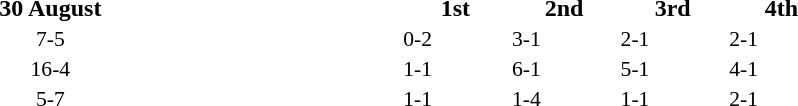<table width=60% cellspacing=1>
<tr>
<th width=20%></th>
<th width=12%>30 August</th>
<th width=20%></th>
<th width=8%>1st</th>
<th width=8%>2nd</th>
<th width=8%>3rd</th>
<th width=8%>4th</th>
</tr>
<tr style=font-size:90%>
<td align=right><strong></strong></td>
<td align=center>7-5</td>
<td></td>
<td>0-2</td>
<td>3-1</td>
<td>2-1</td>
<td>2-1</td>
</tr>
<tr style=font-size:90%>
<td align=right><strong></strong></td>
<td align=center>16-4</td>
<td></td>
<td>1-1</td>
<td>6-1</td>
<td>5-1</td>
<td>4-1</td>
</tr>
<tr style=font-size:90%>
<td align=right></td>
<td align=center>5-7</td>
<td><strong></strong></td>
<td>1-1</td>
<td>1-4</td>
<td>1-1</td>
<td>2-1</td>
</tr>
</table>
